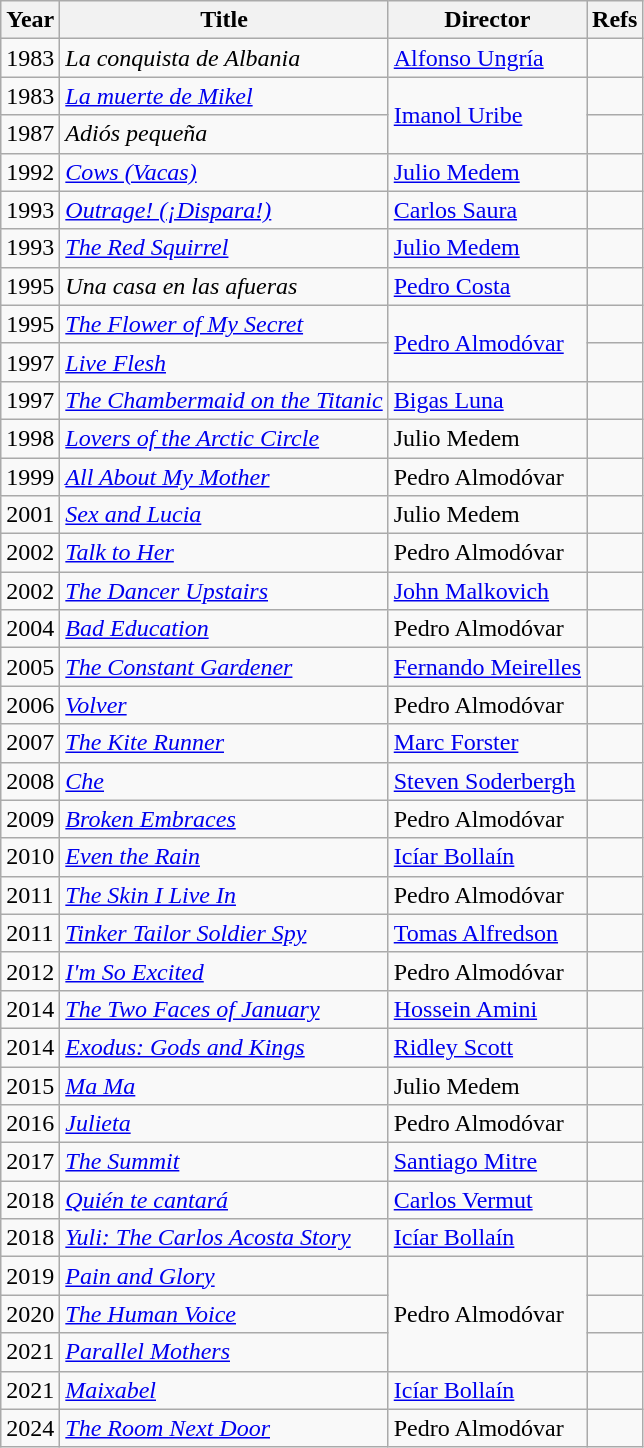<table class="wikitable sortable">
<tr>
<th>Year</th>
<th>Title</th>
<th>Director</th>
<th class=unsortable>Refs</th>
</tr>
<tr>
<td>1983</td>
<td><em>La conquista de Albania</em></td>
<td><a href='#'>Alfonso Ungría</a></td>
<td></td>
</tr>
<tr>
<td>1983</td>
<td><em><a href='#'>La muerte de Mikel</a></em></td>
<td rowspan=2><a href='#'>Imanol Uribe</a></td>
<td></td>
</tr>
<tr>
<td>1987</td>
<td><em>Adiós pequeña</em></td>
<td></td>
</tr>
<tr>
<td>1992</td>
<td><em><a href='#'>Cows (Vacas)</a></em></td>
<td><a href='#'>Julio Medem</a></td>
<td></td>
</tr>
<tr>
<td>1993</td>
<td><em><a href='#'>Outrage! (¡Dispara!)</a></em></td>
<td><a href='#'>Carlos Saura</a></td>
<td></td>
</tr>
<tr>
<td>1993</td>
<td><em><a href='#'>The Red Squirrel</a></em></td>
<td><a href='#'>Julio Medem</a></td>
<td></td>
</tr>
<tr>
<td>1995</td>
<td><em>Una casa en las afueras</em></td>
<td><a href='#'>Pedro Costa</a></td>
<td></td>
</tr>
<tr>
<td>1995</td>
<td><em><a href='#'>The Flower of My Secret</a></em></td>
<td rowspan=2><a href='#'>Pedro Almodóvar</a></td>
</tr>
<tr>
<td>1997</td>
<td><em><a href='#'>Live Flesh</a></em></td>
<td></td>
</tr>
<tr>
<td>1997</td>
<td><em><a href='#'>The Chambermaid on the Titanic</a></em></td>
<td><a href='#'>Bigas Luna</a></td>
<td></td>
</tr>
<tr>
<td>1998</td>
<td><em><a href='#'>Lovers of the Arctic Circle</a></em></td>
<td>Julio Medem</td>
<td></td>
</tr>
<tr>
<td>1999</td>
<td><em><a href='#'>All About My Mother</a></em></td>
<td>Pedro Almodóvar</td>
<td></td>
</tr>
<tr>
<td>2001</td>
<td><em><a href='#'>Sex and Lucia</a></em></td>
<td>Julio Medem</td>
<td></td>
</tr>
<tr>
<td>2002</td>
<td><em><a href='#'>Talk to Her</a></em></td>
<td>Pedro Almodóvar</td>
<td></td>
</tr>
<tr>
<td>2002</td>
<td><em><a href='#'>The Dancer Upstairs</a></em></td>
<td><a href='#'>John Malkovich</a></td>
<td></td>
</tr>
<tr>
<td>2004</td>
<td><em><a href='#'>Bad Education</a></em></td>
<td>Pedro Almodóvar</td>
<td></td>
</tr>
<tr>
<td>2005</td>
<td><em><a href='#'>The Constant Gardener</a></em></td>
<td><a href='#'>Fernando Meirelles</a></td>
<td></td>
</tr>
<tr>
<td>2006</td>
<td><em><a href='#'>Volver</a></em></td>
<td>Pedro Almodóvar</td>
<td></td>
</tr>
<tr>
<td>2007</td>
<td><em><a href='#'>The Kite Runner</a></em></td>
<td><a href='#'>Marc Forster</a></td>
<td></td>
</tr>
<tr>
<td>2008</td>
<td><em><a href='#'>Che</a></em></td>
<td><a href='#'>Steven Soderbergh</a></td>
<td></td>
</tr>
<tr>
<td>2009</td>
<td><em><a href='#'>Broken Embraces</a></em></td>
<td>Pedro Almodóvar</td>
<td></td>
</tr>
<tr>
<td>2010</td>
<td><em><a href='#'>Even the Rain</a></em></td>
<td><a href='#'>Icíar Bollaín</a></td>
<td></td>
</tr>
<tr>
<td>2011</td>
<td><em><a href='#'>The Skin I Live In</a></em></td>
<td>Pedro Almodóvar</td>
<td></td>
</tr>
<tr>
<td>2011</td>
<td><em><a href='#'>Tinker Tailor Soldier Spy</a></em></td>
<td><a href='#'>Tomas Alfredson</a></td>
<td></td>
</tr>
<tr>
<td>2012</td>
<td><em><a href='#'>I'm So Excited</a></em></td>
<td>Pedro Almodóvar</td>
<td></td>
</tr>
<tr>
<td>2014</td>
<td><em><a href='#'>The Two Faces of January</a></em></td>
<td><a href='#'>Hossein Amini</a></td>
<td></td>
</tr>
<tr>
<td>2014</td>
<td><em><a href='#'>Exodus: Gods and Kings</a></em></td>
<td><a href='#'>Ridley Scott</a></td>
<td></td>
</tr>
<tr>
<td>2015</td>
<td><em><a href='#'>Ma Ma</a></em></td>
<td>Julio Medem</td>
<td></td>
</tr>
<tr>
<td>2016</td>
<td><em><a href='#'>Julieta</a></em></td>
<td>Pedro Almodóvar</td>
<td></td>
</tr>
<tr>
<td>2017</td>
<td><em><a href='#'>The Summit</a></em></td>
<td><a href='#'>Santiago Mitre</a></td>
<td></td>
</tr>
<tr>
<td>2018</td>
<td><em><a href='#'>Quién te cantará</a></em></td>
<td><a href='#'>Carlos Vermut</a></td>
<td></td>
</tr>
<tr>
<td>2018</td>
<td><em><a href='#'>Yuli: The Carlos Acosta Story</a></em></td>
<td><a href='#'>Icíar Bollaín</a></td>
<td></td>
</tr>
<tr>
<td>2019</td>
<td><em><a href='#'>Pain and Glory</a></em></td>
<td rowspan=3>Pedro Almodóvar</td>
</tr>
<tr>
<td>2020</td>
<td><em><a href='#'>The Human Voice</a></em></td>
<td></td>
</tr>
<tr>
<td>2021</td>
<td><em><a href='#'>Parallel Mothers</a></em></td>
<td></td>
</tr>
<tr>
<td>2021</td>
<td><em><a href='#'>Maixabel</a></em></td>
<td><a href='#'>Icíar Bollaín</a></td>
<td></td>
</tr>
<tr>
<td>2024</td>
<td><em><a href='#'>The Room Next Door</a></em></td>
<td>Pedro Almodóvar</td>
<td></td>
</tr>
</table>
